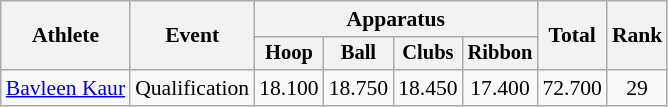<table class=wikitable style=font-size:90%;text-align:center>
<tr>
<th rowspan=2>Athlete</th>
<th rowspan=2>Event</th>
<th colspan=4>Apparatus</th>
<th rowspan=2>Total</th>
<th rowspan=2>Rank</th>
</tr>
<tr style=font-size:95%>
<th>Hoop</th>
<th>Ball</th>
<th>Clubs</th>
<th>Ribbon</th>
</tr>
<tr>
<td align=left><a href='#'>Bavleen Kaur</a></td>
<td align=left>Qualification</td>
<td>18.100</td>
<td>18.750</td>
<td>18.450</td>
<td>17.400</td>
<td>72.700</td>
<td>29</td>
</tr>
</table>
